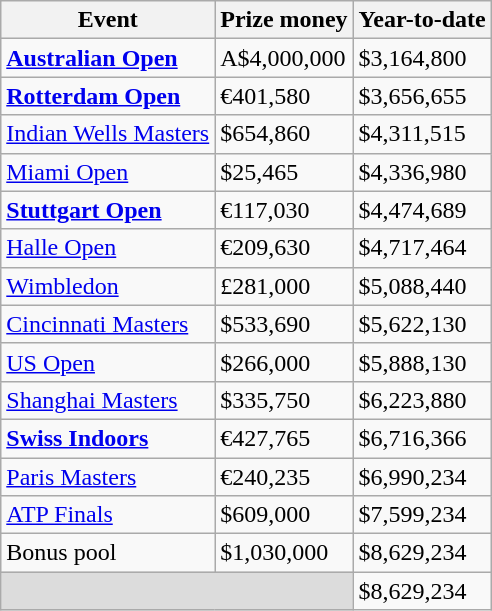<table class="wikitable sortable">
<tr>
<th>Event</th>
<th>Prize money</th>
<th>Year-to-date</th>
</tr>
<tr>
<td><strong><a href='#'>Australian Open</a></strong></td>
<td>A$4,000,000</td>
<td>$3,164,800</td>
</tr>
<tr>
<td><strong><a href='#'>Rotterdam Open</a></strong></td>
<td>€401,580</td>
<td>$3,656,655</td>
</tr>
<tr>
<td><a href='#'>Indian Wells Masters</a></td>
<td>$654,860</td>
<td>$4,311,515</td>
</tr>
<tr>
<td><a href='#'>Miami Open</a></td>
<td>$25,465</td>
<td>$4,336,980</td>
</tr>
<tr>
<td><strong><a href='#'>Stuttgart Open</a></strong></td>
<td>€117,030</td>
<td>$4,474,689</td>
</tr>
<tr>
<td><a href='#'>Halle Open</a></td>
<td>€209,630</td>
<td>$4,717,464</td>
</tr>
<tr>
<td><a href='#'>Wimbledon</a></td>
<td>£281,000</td>
<td>$5,088,440</td>
</tr>
<tr>
<td><a href='#'>Cincinnati Masters</a></td>
<td>$533,690</td>
<td>$5,622,130</td>
</tr>
<tr>
<td><a href='#'>US Open</a></td>
<td>$266,000</td>
<td>$5,888,130</td>
</tr>
<tr>
<td><a href='#'>Shanghai Masters</a></td>
<td>$335,750</td>
<td>$6,223,880</td>
</tr>
<tr>
<td><strong><a href='#'>Swiss Indoors</a></strong></td>
<td>€427,765</td>
<td>$6,716,366</td>
</tr>
<tr>
<td><a href='#'>Paris Masters</a></td>
<td>€240,235</td>
<td>$6,990,234</td>
</tr>
<tr>
<td><a href='#'>ATP Finals</a></td>
<td>$609,000</td>
<td>$7,599,234</td>
</tr>
<tr>
<td>Bonus pool</td>
<td>$1,030,000</td>
<td>$8,629,234</td>
</tr>
<tr class="sortbottom">
<td colspan=2 bgcolor=#DCDCDC></td>
<td>$8,629,234</td>
</tr>
</table>
